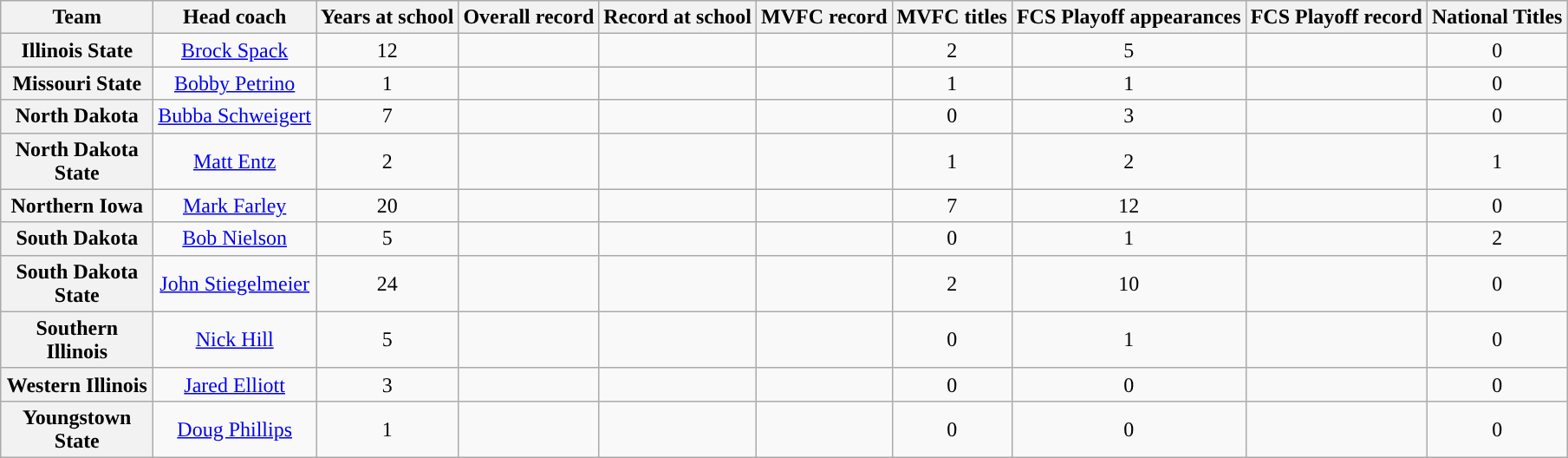<table class="wikitable sortable" style="text-align: center;">
<tr>
<th width="110">Team</th>
<th>Head coach</th>
<th>Years at school</th>
<th>Overall record</th>
<th>Record at school</th>
<th>MVFC record</th>
<th>MVFC titles</th>
<th>FCS Playoff appearances</th>
<th>FCS Playoff record</th>
<th>National Titles</th>
</tr>
<tr>
<th>Illinois State</th>
<td><a href='#'>Brock Spack</a></td>
<td>12</td>
<td data-sort-value=></td>
<td data-sort-value=></td>
<td data-sort-value=></td>
<td>2</td>
<td>5</td>
<td data-sort-value=></td>
<td>0</td>
</tr>
<tr>
<th>Missouri State</th>
<td><a href='#'>Bobby Petrino</a></td>
<td>1</td>
<td data-sort-value=></td>
<td data-sort-value=></td>
<td data-sort-value=></td>
<td>1</td>
<td>1</td>
<td data-sort-value=></td>
<td>0</td>
</tr>
<tr>
<th>North Dakota</th>
<td><a href='#'>Bubba Schweigert</a></td>
<td>7</td>
<td data-sort-value=></td>
<td data-sort-value=></td>
<td data-sort-value=></td>
<td>0</td>
<td>3</td>
<td data-sort-value=></td>
<td>0</td>
</tr>
<tr>
<th>North Dakota State</th>
<td><a href='#'>Matt Entz</a></td>
<td>2</td>
<td data-sort-value=></td>
<td data-sort-value=></td>
<td data-sort-value=></td>
<td>1</td>
<td>2</td>
<td data-sort-value=></td>
<td>1</td>
</tr>
<tr>
<th>Northern Iowa</th>
<td><a href='#'>Mark Farley</a></td>
<td>20</td>
<td data-sort-value=></td>
<td data-sort-value=></td>
<td data-sort-value=></td>
<td>7</td>
<td>12</td>
<td data-sort-value=></td>
<td>0</td>
</tr>
<tr>
<th>South Dakota</th>
<td><a href='#'>Bob Nielson</a></td>
<td>5</td>
<td data-sort-value=></td>
<td data-sort-value=></td>
<td data-sort-value=></td>
<td>0</td>
<td>1</td>
<td data-sort-value=></td>
<td>2</td>
</tr>
<tr>
<th>South Dakota State</th>
<td><a href='#'>John Stiegelmeier</a></td>
<td>24</td>
<td data-sort-value=></td>
<td data-sort-value=></td>
<td data-sort-value=></td>
<td>2</td>
<td>10</td>
<td data-sort-value=></td>
<td>0</td>
</tr>
<tr>
<th>Southern Illinois</th>
<td><a href='#'>Nick Hill</a></td>
<td>5</td>
<td data-sort-value=></td>
<td data-sort-value=></td>
<td data-sort-value=></td>
<td>0</td>
<td>1</td>
<td data-sort-value=></td>
<td>0</td>
</tr>
<tr>
<th>Western Illinois</th>
<td><a href='#'>Jared Elliott</a></td>
<td>3</td>
<td data-sort-value=></td>
<td data-sort-value=></td>
<td data-sort-value=></td>
<td>0</td>
<td>0</td>
<td data-sort-value=></td>
<td>0</td>
</tr>
<tr>
<th>Youngstown State</th>
<td><a href='#'>Doug Phillips</a></td>
<td>1</td>
<td data-sort-value=></td>
<td data-sort-value=></td>
<td data-sort-value=></td>
<td>0</td>
<td>0</td>
<td data-sort-value=></td>
<td>0</td>
</tr>
</table>
